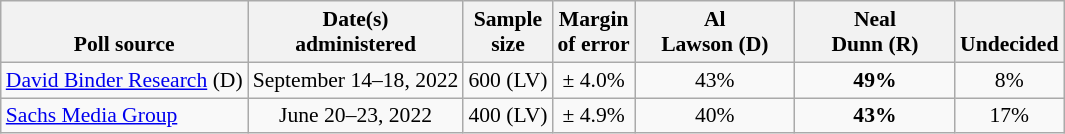<table class="wikitable" style="font-size:90%;text-align:center;">
<tr valign=bottom>
<th>Poll source</th>
<th>Date(s)<br>administered</th>
<th>Sample<br>size</th>
<th>Margin<br>of error</th>
<th style="width:100px;">Al<br>Lawson (D)</th>
<th style="width:100px;">Neal<br>Dunn (R)</th>
<th>Undecided</th>
</tr>
<tr>
<td style="text-align:left;"><a href='#'>David Binder Research</a> (D)</td>
<td>September 14–18, 2022</td>
<td>600 (LV)</td>
<td>± 4.0%</td>
<td>43%</td>
<td><strong>49%</strong></td>
<td>8%</td>
</tr>
<tr>
<td style="text-align:left;"><a href='#'>Sachs Media Group</a></td>
<td>June 20–23, 2022</td>
<td>400 (LV)</td>
<td>± 4.9%</td>
<td>40%</td>
<td><strong>43%</strong></td>
<td>17%</td>
</tr>
</table>
